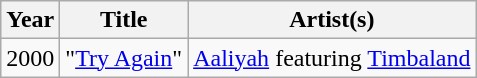<table class="wikitable">
<tr>
<th>Year</th>
<th>Title</th>
<th>Artist(s)</th>
</tr>
<tr>
<td>2000</td>
<td>"<a href='#'>Try Again</a>"</td>
<td><a href='#'>Aaliyah</a> featuring <a href='#'>Timbaland</a></td>
</tr>
</table>
